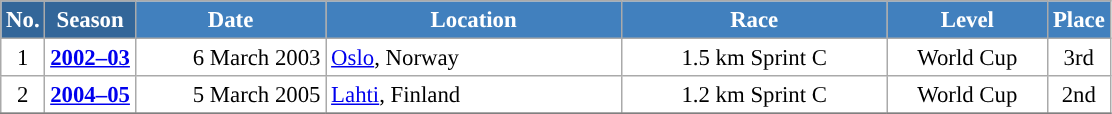<table class="wikitable sortable" style="font-size:95%; text-align:center; border:grey solid 1px; border-collapse:collapse; background:#ffffff;">
<tr style="background:#efefef;">
<th style="background-color:#369; color:white;">No.</th>
<th style="background-color:#369; color:white;">Season</th>
<th style="background-color:#4180be; color:white; width:120px;">Date</th>
<th style="background-color:#4180be; color:white; width:190px;">Location</th>
<th style="background-color:#4180be; color:white; width:170px;">Race</th>
<th style="background-color:#4180be; color:white; width:100px;">Level</th>
<th style="background-color:#4180be; color:white;">Place</th>
</tr>
<tr>
<td align=center>1</td>
<td rowspan=1 align=center><strong><a href='#'>2002–03</a></strong></td>
<td align=right>6 March 2003</td>
<td align=left> <a href='#'>Oslo</a>, Norway</td>
<td>1.5 km Sprint C</td>
<td>World Cup</td>
<td>3rd</td>
</tr>
<tr>
<td align=center>2</td>
<td rowspan=1 align=center><strong><a href='#'>2004–05</a></strong></td>
<td align=right>5 March 2005</td>
<td align=left> <a href='#'>Lahti</a>, Finland</td>
<td>1.2 km Sprint C</td>
<td>World Cup</td>
<td>2nd</td>
</tr>
<tr>
</tr>
</table>
